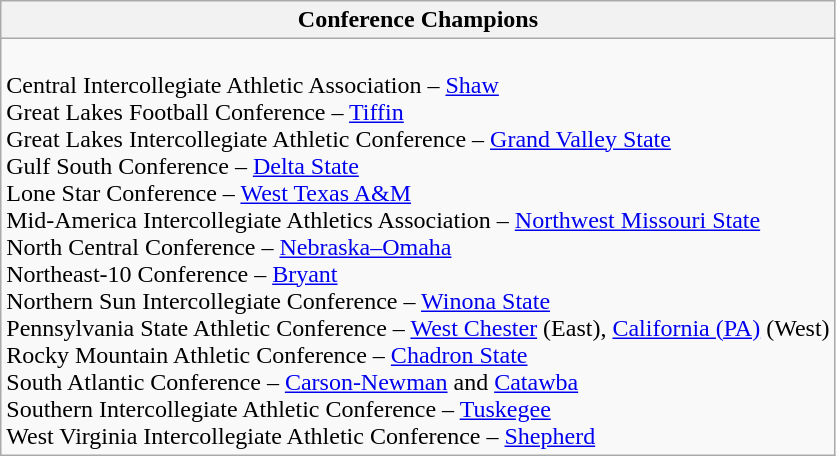<table class="wikitable">
<tr>
<th>Conference Champions</th>
</tr>
<tr>
<td><br>Central Intercollegiate Athletic Association – <a href='#'>Shaw</a><br>
Great Lakes Football Conference – <a href='#'>Tiffin</a><br>
Great Lakes Intercollegiate Athletic Conference – <a href='#'>Grand Valley State</a><br>
Gulf South Conference – <a href='#'>Delta State</a> <br>
Lone Star Conference – <a href='#'>West Texas A&M</a><br>
Mid-America Intercollegiate Athletics Association – <a href='#'>Northwest Missouri State</a><br>
North Central Conference – <a href='#'>Nebraska–Omaha</a><br>
Northeast-10 Conference – <a href='#'>Bryant</a><br>
Northern Sun Intercollegiate Conference – <a href='#'>Winona State</a><br>
Pennsylvania State Athletic Conference – <a href='#'>West Chester</a> (East), <a href='#'>California (PA)</a> (West)<br>
Rocky Mountain Athletic Conference – <a href='#'>Chadron State</a><br>
South Atlantic Conference – <a href='#'>Carson-Newman</a> and <a href='#'>Catawba</a><br>
Southern Intercollegiate Athletic Conference – <a href='#'>Tuskegee</a><br>
West Virginia Intercollegiate Athletic Conference – <a href='#'>Shepherd</a></td>
</tr>
</table>
